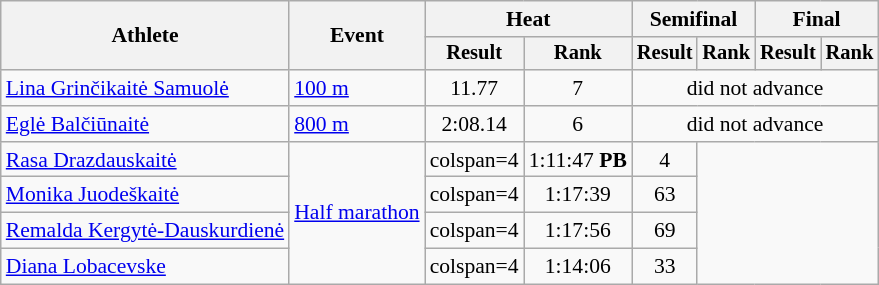<table class="wikitable" style="font-size:90%">
<tr>
<th rowspan=2>Athlete</th>
<th rowspan=2>Event</th>
<th colspan=2>Heat</th>
<th colspan=2>Semifinal</th>
<th colspan=2>Final</th>
</tr>
<tr style="font-size:95%">
<th>Result</th>
<th>Rank</th>
<th>Result</th>
<th>Rank</th>
<th>Result</th>
<th>Rank</th>
</tr>
<tr align=center>
<td align=left><a href='#'>Lina Grinčikaitė Samuolė</a></td>
<td style="text-align:left;"><a href='#'>100 m</a></td>
<td>11.77</td>
<td>7</td>
<td colspan=4>did not advance</td>
</tr>
<tr align=center>
<td align=left><a href='#'>Eglė Balčiūnaitė</a></td>
<td style="text-align:left;"><a href='#'>800 m</a></td>
<td>2:08.14</td>
<td>6</td>
<td colspan=4>did not advance</td>
</tr>
<tr align=center>
<td align=left><a href='#'>Rasa Drazdauskaitė</a></td>
<td style="text-align:left;" rowspan=4><a href='#'>Half marathon</a></td>
<td>colspan=4 </td>
<td>1:11:47 <strong>PB</strong></td>
<td>4</td>
</tr>
<tr align=center>
<td align=left><a href='#'>Monika Juodeškaitė</a></td>
<td>colspan=4 </td>
<td>1:17:39</td>
<td>63</td>
</tr>
<tr align=center>
<td align=left><a href='#'>Remalda Kergytė-Dauskurdienė</a></td>
<td>colspan=4 </td>
<td>1:17:56</td>
<td>69</td>
</tr>
<tr align=center>
<td align=left><a href='#'>Diana Lobacevske</a></td>
<td>colspan=4 </td>
<td>1:14:06</td>
<td>33</td>
</tr>
</table>
